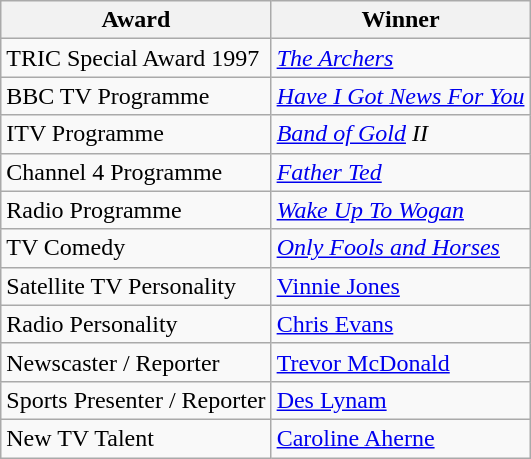<table class="wikitable">
<tr>
<th>Award</th>
<th>Winner</th>
</tr>
<tr>
<td>TRIC Special Award 1997</td>
<td><em><a href='#'>The Archers</a></em></td>
</tr>
<tr>
<td>BBC TV Programme</td>
<td><em><a href='#'>Have I Got News For You</a></em></td>
</tr>
<tr>
<td>ITV Programme</td>
<td><em><a href='#'>Band of Gold</a> II</em></td>
</tr>
<tr>
<td>Channel 4 Programme</td>
<td><em><a href='#'>Father Ted</a></em></td>
</tr>
<tr>
<td>Radio Programme</td>
<td><em><a href='#'>Wake Up To Wogan</a></em></td>
</tr>
<tr>
<td>TV Comedy</td>
<td><em><a href='#'>Only Fools and Horses</a></em></td>
</tr>
<tr>
<td>Satellite TV Personality</td>
<td><a href='#'>Vinnie Jones</a></td>
</tr>
<tr>
<td>Radio Personality</td>
<td><a href='#'>Chris Evans</a></td>
</tr>
<tr>
<td>Newscaster / Reporter</td>
<td><a href='#'>Trevor McDonald</a></td>
</tr>
<tr>
<td>Sports Presenter / Reporter</td>
<td><a href='#'>Des Lynam</a></td>
</tr>
<tr>
<td>New TV Talent</td>
<td><a href='#'>Caroline Aherne</a></td>
</tr>
</table>
